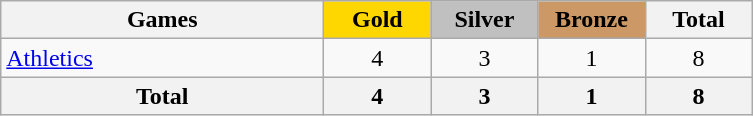<table class="wikitable sortable" style="text-align:center;">
<tr>
<th style="width:13em;">Games</th>
<th style="width:4em; background:gold;">Gold</th>
<th style="width:4em; background:silver;">Silver</th>
<th style="width:4em; background:#cc9966;">Bronze</th>
<th style="width:4em;">Total</th>
</tr>
<tr>
<td align=left> <a href='#'>Athletics</a></td>
<td>4</td>
<td>3</td>
<td>1</td>
<td>8</td>
</tr>
<tr>
<th>Total</th>
<th>4</th>
<th>3</th>
<th>1</th>
<th>8</th>
</tr>
</table>
